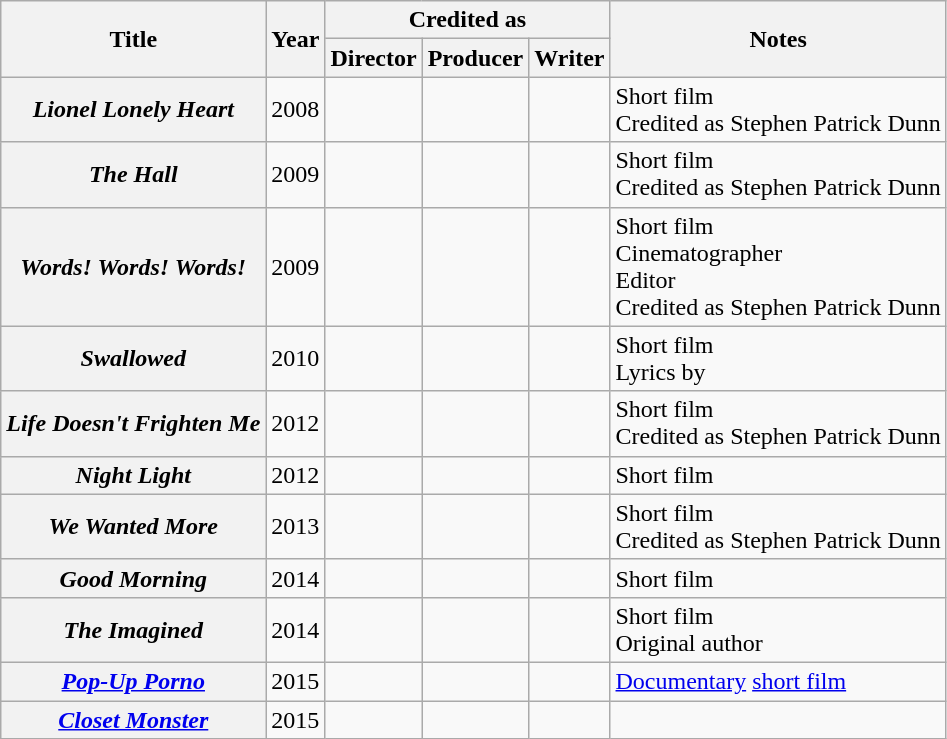<table class="wikitable plainrowheaders sortable">
<tr>
<th rowspan="2" scope="col">Title</th>
<th rowspan="2" scope="col">Year</th>
<th colspan="3" scope="col">Credited as</th>
<th rowspan="2" scope="col" class="unsortable">Notes</th>
</tr>
<tr>
<th>Director</th>
<th>Producer</th>
<th>Writer</th>
</tr>
<tr>
<th scope=row><em>Lionel Lonely Heart</em></th>
<td>2008</td>
<td></td>
<td></td>
<td></td>
<td>Short film<br>Credited as Stephen Patrick Dunn</td>
</tr>
<tr>
<th scope=row><em>The Hall</em></th>
<td>2009</td>
<td></td>
<td></td>
<td></td>
<td>Short film<br>Credited as Stephen Patrick Dunn</td>
</tr>
<tr>
<th scope=row><em>Words! Words! Words!</em></th>
<td>2009</td>
<td></td>
<td></td>
<td></td>
<td>Short film<br>Cinematographer<br>Editor<br>Credited as Stephen Patrick Dunn</td>
</tr>
<tr>
<th scope=row><em>Swallowed</em></th>
<td>2010</td>
<td></td>
<td></td>
<td></td>
<td>Short film<br>Lyrics by</td>
</tr>
<tr>
<th scope=row><em>Life Doesn't Frighten Me</em></th>
<td>2012</td>
<td></td>
<td></td>
<td></td>
<td>Short film<br>Credited as Stephen Patrick Dunn</td>
</tr>
<tr>
<th scope=row><em>Night Light</em></th>
<td>2012</td>
<td></td>
<td></td>
<td></td>
<td>Short film</td>
</tr>
<tr>
<th scope=row><em>We Wanted More</em></th>
<td>2013</td>
<td></td>
<td></td>
<td></td>
<td>Short film<br>Credited as Stephen Patrick Dunn</td>
</tr>
<tr>
<th scope=row><em>Good Morning</em></th>
<td>2014</td>
<td></td>
<td></td>
<td></td>
<td>Short film</td>
</tr>
<tr>
<th scope=row><em>The Imagined</em></th>
<td>2014</td>
<td></td>
<td></td>
<td></td>
<td>Short film<br>Original author</td>
</tr>
<tr>
<th scope=row><em><a href='#'>Pop-Up Porno</a></em></th>
<td>2015</td>
<td></td>
<td></td>
<td></td>
<td><a href='#'>Documentary</a> <a href='#'>short film</a></td>
</tr>
<tr>
<th scope=row><em><a href='#'>Closet Monster</a></em></th>
<td>2015</td>
<td></td>
<td></td>
<td></td>
<td></td>
</tr>
</table>
